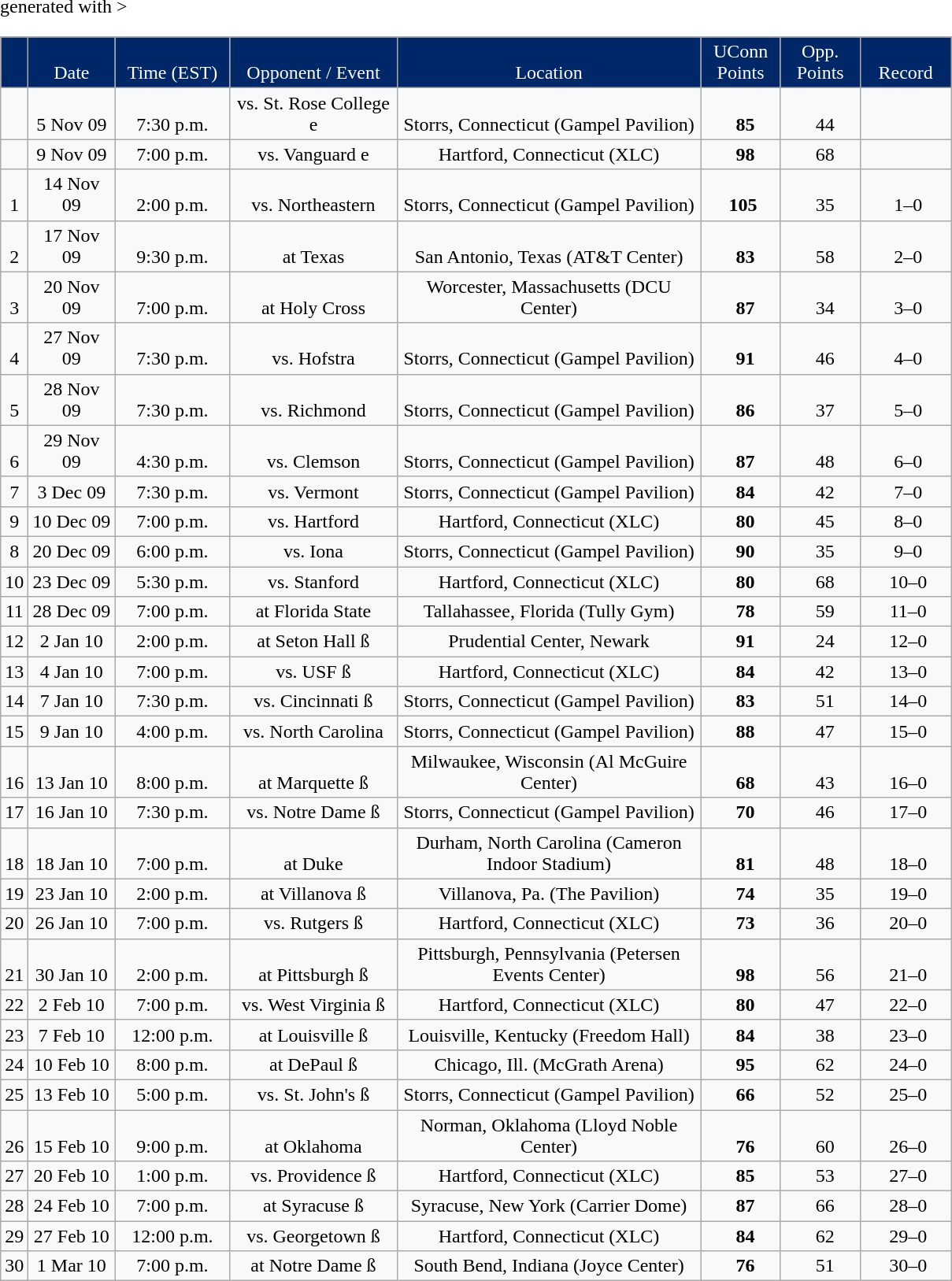<table class="wikitable sortable" <hiddentext>generated with   >
<tr align="center"  style="background-color:#002868;color:#FFFFFF"  align="center" valign="bottom">
<td width="16"   height="13"> </td>
<td width="66">Date</td>
<td width="90">Time (EST)</td>
<td width="134">Opponent /   Event</td>
<td width="250">Location</td>
<td width="60">UConn Points</td>
<td width="60">Opp. Points</td>
<td width="70">Record</td>
</tr>
<tr align="center" valign="bottom">
<td height="13"></td>
<td>5 Nov 09</td>
<td>7:30 p.m.</td>
<td>vs. St. Rose College e</td>
<td>Storrs, Connecticut (Gampel Pavilion)</td>
<td>  <strong> 85</strong></td>
<td>  44</td>
<td> </td>
</tr>
<tr align="center" valign="bottom">
<td height="13"></td>
<td>9 Nov 09</td>
<td>7:00 p.m.</td>
<td>vs. Vanguard e</td>
<td>Hartford, Connecticut (XLC)</td>
<td>  <strong> 98</strong></td>
<td>  68</td>
<td> </td>
</tr>
<tr align="center" valign="bottom">
<td height="13">1</td>
<td>14 Nov 09</td>
<td>2:00 p.m.</td>
<td>vs. Northeastern</td>
<td>Storrs, Connecticut (Gampel Pavilion)</td>
<td> <strong>105</strong></td>
<td>  35</td>
<td> 1–0</td>
</tr>
<tr align="center" valign="bottom">
<td height="13">2</td>
<td>17 Nov 09</td>
<td>9:30 p.m.</td>
<td>at Texas</td>
<td>San Antonio, Texas (AT&T Center)</td>
<td>  <strong> 83</strong></td>
<td>  58</td>
<td> 2–0</td>
</tr>
<tr align="center" valign="bottom">
<td height="13">3</td>
<td>20 Nov 09</td>
<td>7:00 p.m.</td>
<td>at Holy Cross</td>
<td>Worcester, Massachusetts (DCU Center)</td>
<td>  <strong> 87</strong></td>
<td>  34</td>
<td> 3–0</td>
</tr>
<tr align="center" valign="bottom">
<td height="13">4</td>
<td>27 Nov 09</td>
<td>7:30 p.m.</td>
<td>vs. Hofstra</td>
<td>Storrs, Connecticut (Gampel Pavilion)</td>
<td>  <strong> 91</strong></td>
<td>  46</td>
<td> 4–0</td>
</tr>
<tr align="center" valign="bottom">
<td height="13">5</td>
<td>28 Nov 09</td>
<td>7:30 p.m.</td>
<td>vs. Richmond</td>
<td>Storrs, Connecticut (Gampel Pavilion)</td>
<td>  <strong> 86</strong></td>
<td>  37</td>
<td> 5–0</td>
</tr>
<tr align="center" valign="bottom">
<td height="13">6</td>
<td>29 Nov 09</td>
<td>4:30 p.m.</td>
<td>vs. Clemson</td>
<td>Storrs, Connecticut (Gampel Pavilion)</td>
<td>  <strong>87</strong></td>
<td>  48</td>
<td> 6–0</td>
</tr>
<tr align="center" valign="bottom">
<td height="13">7</td>
<td>3 Dec 09</td>
<td>7:30 p.m.</td>
<td>vs. Vermont</td>
<td>Storrs, Connecticut (Gampel Pavilion)</td>
<td>  <strong>84</strong></td>
<td>  42</td>
<td> 7–0</td>
</tr>
<tr align="center" valign="bottom">
<td height="13">9</td>
<td>10 Dec 09</td>
<td>7:00 p.m.</td>
<td>vs. Hartford</td>
<td>Hartford, Connecticut (XLC)</td>
<td>  <strong>80</strong></td>
<td>  45</td>
<td> 8–0</td>
</tr>
<tr align="center" valign="bottom">
<td height="13">8</td>
<td>20 Dec 09</td>
<td>6:00 p.m.</td>
<td>vs. Iona</td>
<td>Storrs, Connecticut (Gampel Pavilion)</td>
<td>  <strong>90</strong></td>
<td>  35</td>
<td> 9–0</td>
</tr>
<tr align="center" valign="bottom">
<td height="13">10</td>
<td>23 Dec 09</td>
<td>5:30 p.m.</td>
<td>vs. Stanford</td>
<td>Hartford, Connecticut (XLC)</td>
<td>  <strong>80</strong></td>
<td>  68</td>
<td> 10–0</td>
</tr>
<tr align="center" valign="bottom">
<td height="13">11</td>
<td>28 Dec 09</td>
<td>7:00 p.m.</td>
<td>at Florida State</td>
<td>Tallahassee, Florida (Tully Gym)</td>
<td>  <strong>78</strong></td>
<td>  59</td>
<td> 11–0</td>
</tr>
<tr align="center" valign="bottom">
<td height="13">12</td>
<td>2 Jan 10</td>
<td>2:00 p.m.</td>
<td>at Seton Hall ß</td>
<td>Prudential Center, Newark</td>
<td>  <strong>91</strong></td>
<td>  24</td>
<td> 12–0</td>
</tr>
<tr align="center" valign="bottom">
<td height="13">13</td>
<td>4 Jan 10</td>
<td>7:00 p.m.</td>
<td>vs. USF ß</td>
<td>Hartford, Connecticut (XLC)</td>
<td>  <strong>84</strong></td>
<td>  42</td>
<td> 13–0</td>
</tr>
<tr align="center" valign="bottom">
<td height="13">14</td>
<td>7 Jan 10</td>
<td>7:30 p.m.</td>
<td>vs. Cincinnati ß</td>
<td>Storrs, Connecticut (Gampel Pavilion)</td>
<td>  <strong>83</strong></td>
<td>  51</td>
<td> 14–0</td>
</tr>
<tr align="center" valign="bottom">
<td height="13">15</td>
<td>9 Jan 10</td>
<td>4:00 p.m.</td>
<td>vs. North Carolina</td>
<td>Storrs, Connecticut (Gampel Pavilion)</td>
<td>  <strong>88</strong></td>
<td>  47</td>
<td> 15–0</td>
</tr>
<tr align="center" valign="bottom">
<td height="13">16</td>
<td>13 Jan 10</td>
<td>8:00 p.m.</td>
<td>at Marquette ß</td>
<td>Milwaukee, Wisconsin (Al McGuire Center)</td>
<td>  <strong>68</strong></td>
<td>  43</td>
<td> 16–0</td>
</tr>
<tr align="center" valign="bottom">
<td height="13">17</td>
<td>16 Jan 10</td>
<td>7:30 p.m.</td>
<td>vs. Notre Dame ß</td>
<td>Storrs, Connecticut (Gampel Pavilion)</td>
<td>  <strong>70</strong></td>
<td>  46</td>
<td> 17–0</td>
</tr>
<tr align="center" valign="bottom">
<td height="13">18</td>
<td>18 Jan 10</td>
<td>7:00 p.m.</td>
<td>at Duke</td>
<td>Durham, North Carolina (Cameron Indoor Stadium)</td>
<td>  <strong>81</strong></td>
<td>  48</td>
<td> 18–0</td>
</tr>
<tr align="center" valign="bottom">
<td height="13">19</td>
<td>23 Jan 10</td>
<td>2:00 p.m.</td>
<td>at Villanova ß</td>
<td>Villanova, Pa. (The Pavilion)</td>
<td>  <strong>74</strong></td>
<td>  35</td>
<td> 19–0</td>
</tr>
<tr align="center" valign="bottom">
<td height="13">20</td>
<td>26 Jan 10</td>
<td>7:00 p.m.</td>
<td>vs. Rutgers ß</td>
<td>Hartford, Connecticut (XLC)</td>
<td>  <strong>73</strong></td>
<td>  36</td>
<td> 20–0</td>
</tr>
<tr align="center" valign="bottom">
<td height="13">21</td>
<td>30 Jan 10</td>
<td>2:00 p.m.</td>
<td>at Pittsburgh ß</td>
<td>Pittsburgh, Pennsylvania (Petersen Events Center)</td>
<td> <strong> 98</strong></td>
<td>  56</td>
<td> 21–0</td>
</tr>
<tr align="center" valign="bottom">
<td height="13">22</td>
<td>2 Feb 10</td>
<td>7:00 p.m.</td>
<td>vs. West Virginia ß</td>
<td>Hartford, Connecticut (XLC)</td>
<td> <strong> 80</strong></td>
<td>  47</td>
<td> 22–0</td>
</tr>
<tr align="center" valign="bottom">
<td height="13">23</td>
<td>7 Feb 10</td>
<td>12:00 p.m.</td>
<td>at Louisville ß</td>
<td>Louisville, Kentucky (Freedom Hall)</td>
<td>  <strong>84</strong></td>
<td>  38</td>
<td> 23–0</td>
</tr>
<tr align="center" valign="bottom">
<td height="13">24</td>
<td>10 Feb 10</td>
<td>8:00 p.m.</td>
<td>at DePaul ß</td>
<td>Chicago, Ill. (McGrath Arena)</td>
<td>  <strong>95</strong></td>
<td>  62</td>
<td> 24–0</td>
</tr>
<tr align="center" valign="bottom">
<td height="13">25</td>
<td>13 Feb 10</td>
<td>5:00 p.m.</td>
<td>vs. St. John's ß</td>
<td>Storrs, Connecticut (Gampel Pavilion)</td>
<td>  <strong>66</strong></td>
<td>  52</td>
<td> 25–0</td>
</tr>
<tr align="center" valign="bottom">
<td height="13">26</td>
<td>15 Feb 10</td>
<td>9:00 p.m.</td>
<td>at Oklahoma</td>
<td>Norman, Oklahoma (Lloyd Noble Center)</td>
<td>  <strong>76</strong></td>
<td>  60</td>
<td> 26–0</td>
</tr>
<tr align="center" valign="bottom">
<td height="13">27</td>
<td>20 Feb 10</td>
<td>1:00 p.m.</td>
<td>vs. Providence ß</td>
<td>Hartford, Connecticut (XLC)</td>
<td>  <strong>85</strong></td>
<td>  53</td>
<td> 27–0</td>
</tr>
<tr align="center" valign="bottom">
<td height="13">28</td>
<td>24 Feb 10</td>
<td>7:00 p.m.</td>
<td>at Syracuse ß</td>
<td>Syracuse, New York (Carrier Dome)</td>
<td>  <strong>87</strong></td>
<td>  66</td>
<td> 28–0</td>
</tr>
<tr align="center" valign="bottom">
<td height="13">29</td>
<td>27 Feb 10</td>
<td>12:00 p.m.</td>
<td>vs. Georgetown ß</td>
<td>Hartford, Connecticut (XLC)</td>
<td>  <strong>84</strong></td>
<td>  62</td>
<td> 29–0</td>
</tr>
<tr align="center" valign="bottom">
<td height="13">30</td>
<td>1 Mar 10</td>
<td>7:00 p.m.</td>
<td>at Notre Dame ß</td>
<td>South Bend, Indiana (Joyce Center)</td>
<td>  <strong>76</strong></td>
<td>  51</td>
<td> 30–0</td>
</tr>
</table>
